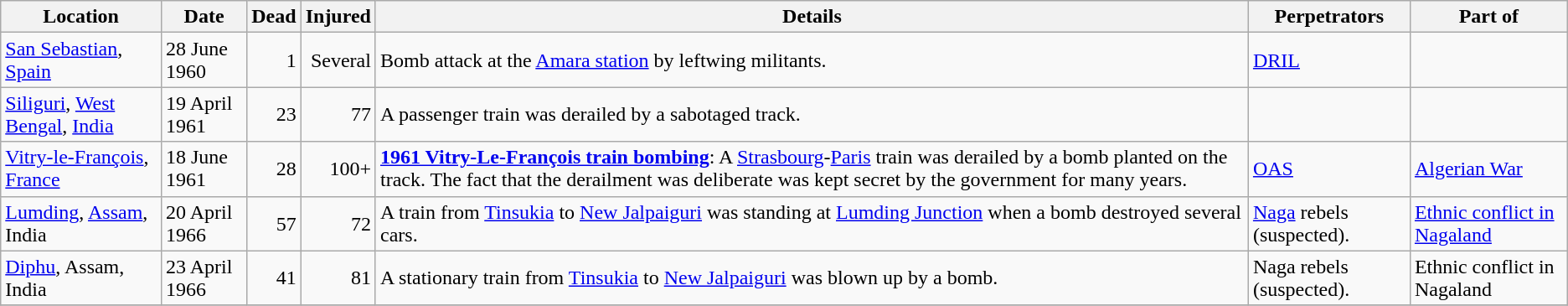<table class="wikitable sortable">
<tr>
<th>Location</th>
<th>Date</th>
<th>Dead</th>
<th>Injured</th>
<th>Details</th>
<th>Perpetrators</th>
<th>Part of</th>
</tr>
<tr>
<td> <a href='#'>San Sebastian</a>, <a href='#'>Spain</a></td>
<td>28 June 1960</td>
<td align="right">1</td>
<td align="right">Several</td>
<td>Bomb attack at the <a href='#'>Amara station</a> by leftwing militants.</td>
<td><a href='#'>DRIL</a></td>
<td></td>
</tr>
<tr>
<td> <a href='#'>Siliguri</a>, <a href='#'>West Bengal</a>, <a href='#'>India</a></td>
<td>19 April 1961</td>
<td align="right">23</td>
<td align="right">77</td>
<td>A passenger train was derailed by a sabotaged track.</td>
<td></td>
<td></td>
</tr>
<tr>
<td> <a href='#'>Vitry-le-François</a>, <a href='#'>France</a></td>
<td>18 June 1961</td>
<td align="right">28</td>
<td align="right">100+</td>
<td><strong><a href='#'>1961 Vitry-Le-François train bombing</a></strong>: A <a href='#'>Strasbourg</a>-<a href='#'>Paris</a> train was derailed by a bomb planted on the track. The fact that the derailment was deliberate was kept secret by the government for many years.</td>
<td><a href='#'>OAS</a></td>
<td><a href='#'>Algerian War</a></td>
</tr>
<tr>
<td> <a href='#'>Lumding</a>, <a href='#'>Assam</a>, India</td>
<td>20 April 1966</td>
<td align="right">57</td>
<td align="right">72</td>
<td>A train from <a href='#'>Tinsukia</a> to <a href='#'>New Jalpaiguri</a> was standing at <a href='#'>Lumding Junction</a> when a bomb destroyed several cars.</td>
<td><a href='#'>Naga</a> rebels (suspected).</td>
<td><a href='#'>Ethnic conflict in Nagaland</a></td>
</tr>
<tr>
<td> <a href='#'>Diphu</a>, Assam, India</td>
<td>23 April 1966</td>
<td align="right">41</td>
<td align="right">81</td>
<td>A stationary train from <a href='#'>Tinsukia</a> to <a href='#'>New Jalpaiguri</a> was blown up by a bomb.</td>
<td>Naga rebels (suspected).</td>
<td>Ethnic conflict in Nagaland</td>
</tr>
<tr>
</tr>
</table>
